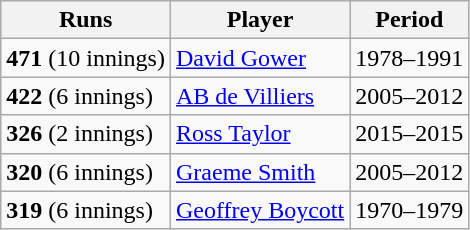<table class="wikitable">
<tr>
<th>Runs</th>
<th>Player</th>
<th>Period</th>
</tr>
<tr>
<td><strong>471</strong> (10 innings)</td>
<td> <a href='#'>David Gower</a></td>
<td>1978–1991</td>
</tr>
<tr>
<td><strong>422</strong> (6 innings)</td>
<td> <a href='#'>AB de Villiers</a></td>
<td>2005–2012</td>
</tr>
<tr>
<td><strong>326</strong> (2 innings)</td>
<td> <a href='#'>Ross Taylor</a></td>
<td>2015–2015</td>
</tr>
<tr>
<td><strong>320</strong> (6 innings)</td>
<td> <a href='#'>Graeme Smith</a></td>
<td>2005–2012</td>
</tr>
<tr>
<td><strong>319</strong> (6 innings)</td>
<td> <a href='#'>Geoffrey Boycott</a></td>
<td>1970–1979</td>
</tr>
</table>
